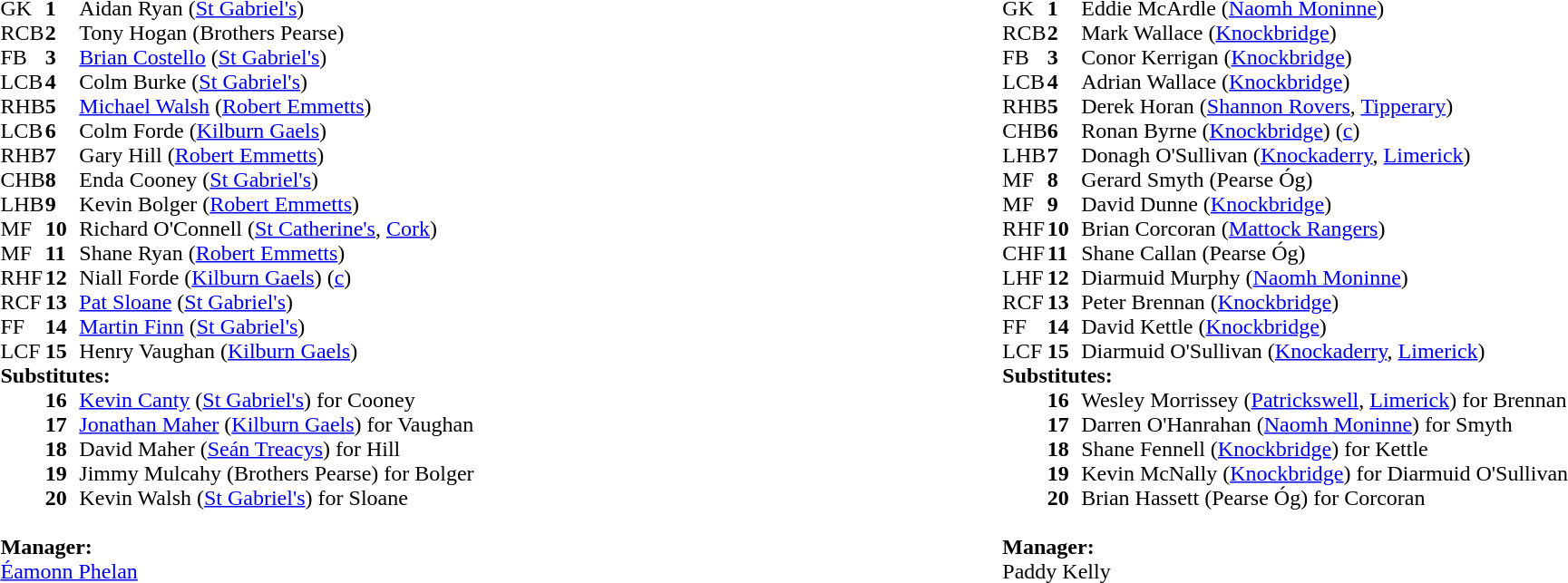<table style="width:100%;">
<tr>
<td style="vertical-align:top; width:50%"><br><table cellspacing="0" cellpadding="0">
<tr>
<th width="25"></th>
<th width="25"></th>
</tr>
<tr>
<td>GK</td>
<td><strong>1</strong></td>
<td>Aidan Ryan (<a href='#'>St Gabriel's</a>)</td>
</tr>
<tr>
<td>RCB</td>
<td><strong>2</strong></td>
<td>Tony Hogan (Brothers Pearse)</td>
</tr>
<tr>
<td>FB</td>
<td><strong>3</strong></td>
<td><a href='#'>Brian Costello</a> (<a href='#'>St Gabriel's</a>)</td>
</tr>
<tr>
<td>LCB</td>
<td><strong>4</strong></td>
<td>Colm Burke (<a href='#'>St Gabriel's</a>)</td>
</tr>
<tr>
<td>RHB</td>
<td><strong>5</strong></td>
<td><a href='#'>Michael Walsh</a> (<a href='#'>Robert Emmetts</a>)</td>
</tr>
<tr>
<td>LCB</td>
<td><strong>6</strong></td>
<td>Colm Forde (<a href='#'>Kilburn Gaels</a>)</td>
</tr>
<tr>
<td>RHB</td>
<td><strong>7</strong></td>
<td>Gary Hill (<a href='#'>Robert Emmetts</a>)</td>
</tr>
<tr>
<td>CHB</td>
<td><strong>8</strong></td>
<td>Enda Cooney (<a href='#'>St Gabriel's</a>)</td>
</tr>
<tr>
<td>LHB</td>
<td><strong>9</strong></td>
<td>Kevin Bolger (<a href='#'>Robert Emmetts</a>)</td>
</tr>
<tr>
<td>MF</td>
<td><strong>10</strong></td>
<td>Richard O'Connell (<a href='#'>St Catherine's</a>, <a href='#'>Cork</a>)</td>
</tr>
<tr>
<td>MF</td>
<td><strong>11</strong></td>
<td>Shane Ryan (<a href='#'>Robert Emmetts</a>)</td>
</tr>
<tr>
<td>RHF</td>
<td><strong>12</strong></td>
<td>Niall Forde (<a href='#'>Kilburn Gaels</a>) (<a href='#'>c</a>)</td>
</tr>
<tr>
<td>RCF</td>
<td><strong>13</strong></td>
<td><a href='#'>Pat Sloane</a> (<a href='#'>St Gabriel's</a>)</td>
</tr>
<tr>
<td>FF</td>
<td><strong>14</strong></td>
<td><a href='#'>Martin Finn</a> (<a href='#'>St Gabriel's</a>)</td>
</tr>
<tr>
<td>LCF</td>
<td><strong>15</strong></td>
<td>Henry Vaughan (<a href='#'>Kilburn Gaels</a>)</td>
</tr>
<tr>
<td colspan=3><strong>Substitutes:</strong></td>
</tr>
<tr>
<td></td>
<td><strong>16</strong></td>
<td><a href='#'>Kevin Canty</a> (<a href='#'>St Gabriel's</a>) for Cooney</td>
</tr>
<tr>
<td></td>
<td><strong>17</strong></td>
<td><a href='#'>Jonathan Maher</a> (<a href='#'>Kilburn Gaels</a>) for Vaughan</td>
</tr>
<tr>
<td></td>
<td><strong>18</strong></td>
<td>David Maher (<a href='#'>Seán Treacys</a>) for Hill</td>
</tr>
<tr>
<td></td>
<td><strong>19</strong></td>
<td>Jimmy Mulcahy (Brothers Pearse) for Bolger</td>
</tr>
<tr>
<td></td>
<td><strong>20</strong></td>
<td>Kevin Walsh (<a href='#'>St Gabriel's</a>) for Sloane</td>
</tr>
<tr>
<td colspan=3><br><strong>Manager:</strong></td>
</tr>
<tr>
<td colspan="4"><a href='#'>Éamonn Phelan</a></td>
</tr>
</table>
</td>
<td style="vertical-align:top; width:50%"><br><table cellspacing="0" cellpadding="0" style="margin:auto">
<tr>
<th width="25"></th>
<th width="25"></th>
</tr>
<tr>
<td>GK</td>
<td><strong>1</strong></td>
<td>Eddie McArdle (<a href='#'>Naomh Moninne</a>)</td>
</tr>
<tr>
<td>RCB</td>
<td><strong>2</strong></td>
<td>Mark Wallace (<a href='#'>Knockbridge</a>)</td>
</tr>
<tr>
<td>FB</td>
<td><strong>3</strong></td>
<td>Conor Kerrigan (<a href='#'>Knockbridge</a>)</td>
</tr>
<tr>
<td>LCB</td>
<td><strong>4</strong></td>
<td>Adrian Wallace (<a href='#'>Knockbridge</a>)</td>
</tr>
<tr>
<td>RHB</td>
<td><strong>5</strong></td>
<td>Derek Horan (<a href='#'>Shannon Rovers</a>, <a href='#'>Tipperary</a>)</td>
</tr>
<tr>
<td>CHB</td>
<td><strong>6</strong></td>
<td>Ronan Byrne (<a href='#'>Knockbridge</a>) (<a href='#'>c</a>)</td>
</tr>
<tr>
<td>LHB</td>
<td><strong>7</strong></td>
<td>Donagh O'Sullivan (<a href='#'>Knockaderry</a>, <a href='#'>Limerick</a>)</td>
</tr>
<tr>
<td>MF</td>
<td><strong>8</strong></td>
<td>Gerard Smyth (Pearse Óg)</td>
</tr>
<tr>
<td>MF</td>
<td><strong>9</strong></td>
<td>David Dunne (<a href='#'>Knockbridge</a>)</td>
</tr>
<tr>
<td>RHF</td>
<td><strong>10</strong></td>
<td>Brian Corcoran (<a href='#'>Mattock Rangers</a>)</td>
</tr>
<tr>
<td>CHF</td>
<td><strong>11</strong></td>
<td>Shane Callan (Pearse Óg)</td>
</tr>
<tr>
<td>LHF</td>
<td><strong>12</strong></td>
<td>Diarmuid Murphy (<a href='#'>Naomh Moninne</a>)</td>
</tr>
<tr>
<td>RCF</td>
<td><strong>13</strong></td>
<td>Peter Brennan (<a href='#'>Knockbridge</a>)</td>
</tr>
<tr>
<td>FF</td>
<td><strong>14</strong></td>
<td>David Kettle (<a href='#'>Knockbridge</a>)</td>
</tr>
<tr>
<td>LCF</td>
<td><strong>15</strong></td>
<td>Diarmuid O'Sullivan (<a href='#'>Knockaderry</a>, <a href='#'>Limerick</a>)</td>
</tr>
<tr>
<td colspan=3><strong>Substitutes:</strong></td>
</tr>
<tr>
<td></td>
<td><strong>16</strong></td>
<td>Wesley Morrissey (<a href='#'>Patrickswell</a>, <a href='#'>Limerick</a>) for Brennan</td>
</tr>
<tr>
<td></td>
<td><strong>17</strong></td>
<td>Darren O'Hanrahan (<a href='#'>Naomh Moninne</a>) for Smyth</td>
</tr>
<tr>
<td></td>
<td><strong>18</strong></td>
<td>Shane Fennell (<a href='#'>Knockbridge</a>) for Kettle</td>
</tr>
<tr>
<td></td>
<td><strong>19</strong></td>
<td>Kevin McNally (<a href='#'>Knockbridge</a>) for Diarmuid O'Sullivan</td>
</tr>
<tr>
<td></td>
<td><strong>20</strong></td>
<td>Brian Hassett (Pearse Óg) for Corcoran</td>
</tr>
<tr>
<td colspan=3><br><strong>Manager:</strong></td>
</tr>
<tr>
<td colspan="4">Paddy Kelly</td>
</tr>
<tr>
</tr>
</table>
</td>
</tr>
<tr>
</tr>
</table>
